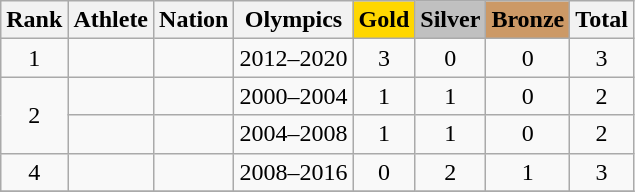<table class="wikitable sortable" style="text-align:center">
<tr>
<th>Rank</th>
<th>Athlete</th>
<th>Nation</th>
<th>Olympics</th>
<th style="background-color:gold">Gold</th>
<th style="background-color:silver">Silver</th>
<th style="background-color:#cc9966">Bronze</th>
<th>Total</th>
</tr>
<tr>
<td>1</td>
<td align=left></td>
<td align=left></td>
<td>2012–2020</td>
<td>3</td>
<td>0</td>
<td>0</td>
<td>3</td>
</tr>
<tr>
<td rowspan=2>2</td>
<td align=left></td>
<td align=left></td>
<td>2000–2004</td>
<td>1</td>
<td>1</td>
<td>0</td>
<td>2</td>
</tr>
<tr>
<td align=left></td>
<td align=left></td>
<td>2004–2008</td>
<td>1</td>
<td>1</td>
<td>0</td>
<td>2</td>
</tr>
<tr>
<td>4</td>
<td align=left></td>
<td align=left></td>
<td>2008–2016</td>
<td>0</td>
<td>2</td>
<td>1</td>
<td>3</td>
</tr>
<tr>
</tr>
</table>
